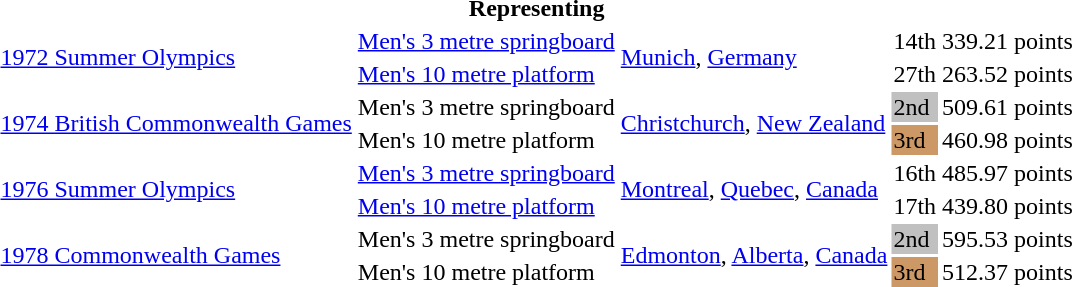<table>
<tr>
<th colspan="5">Representing </th>
</tr>
<tr>
<td rowspan="2"><a href='#'>1972 Summer Olympics</a></td>
<td><a href='#'>Men's 3 metre springboard</a></td>
<td rowspan="2"><a href='#'>Munich</a>, <a href='#'>Germany</a></td>
<td>14th</td>
<td>339.21 points</td>
</tr>
<tr>
<td><a href='#'>Men's 10 metre platform</a></td>
<td>27th</td>
<td>263.52 points</td>
</tr>
<tr>
<td rowspan="2"><a href='#'>1974 British Commonwealth Games</a></td>
<td>Men's 3 metre springboard</td>
<td rowspan="2"><a href='#'>Christchurch</a>, <a href='#'>New Zealand</a></td>
<td bgcolor="silver">2nd</td>
<td>509.61 points</td>
</tr>
<tr>
<td>Men's 10 metre platform</td>
<td bgcolor="cc9966">3rd</td>
<td>460.98 points</td>
</tr>
<tr>
<td rowspan="2"><a href='#'>1976 Summer Olympics</a></td>
<td><a href='#'>Men's 3 metre springboard</a></td>
<td rowspan="2"><a href='#'>Montreal</a>, <a href='#'>Quebec</a>, <a href='#'>Canada</a></td>
<td>16th</td>
<td>485.97 points</td>
</tr>
<tr>
<td><a href='#'>Men's 10 metre platform</a></td>
<td>17th</td>
<td>439.80 points</td>
</tr>
<tr>
<td rowspan="2"><a href='#'>1978 Commonwealth Games</a></td>
<td>Men's 3 metre springboard</td>
<td rowspan="2"><a href='#'>Edmonton</a>, <a href='#'>Alberta</a>, <a href='#'>Canada</a></td>
<td bgcolor="silver">2nd</td>
<td>595.53 points</td>
</tr>
<tr>
<td>Men's 10 metre platform</td>
<td bgcolor="cc9966">3rd</td>
<td>512.37 points</td>
</tr>
</table>
